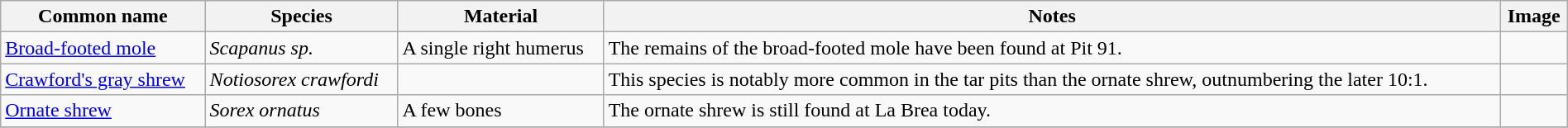<table class="wikitable" align="center" width="100%">
<tr>
<th>Common name</th>
<th>Species</th>
<th>Material</th>
<th>Notes</th>
<th>Image</th>
</tr>
<tr>
<td><a href='#'>Broad-footed mole</a></td>
<td><em>Scapanus sp.</em></td>
<td>A single right humerus</td>
<td>The remains of the broad-footed mole have been found at Pit 91.</td>
<td></td>
</tr>
<tr>
<td><a href='#'>Crawford's gray shrew</a></td>
<td><em>Notiosorex crawfordi</em></td>
<td></td>
<td>This species is notably more common in the tar pits than the ornate shrew, outnumbering the later 10:1.</td>
<td></td>
</tr>
<tr>
<td><a href='#'>Ornate shrew</a></td>
<td><em>Sorex ornatus</em></td>
<td>A few bones</td>
<td>The ornate shrew is still found at La Brea today.</td>
<td></td>
</tr>
<tr>
</tr>
</table>
